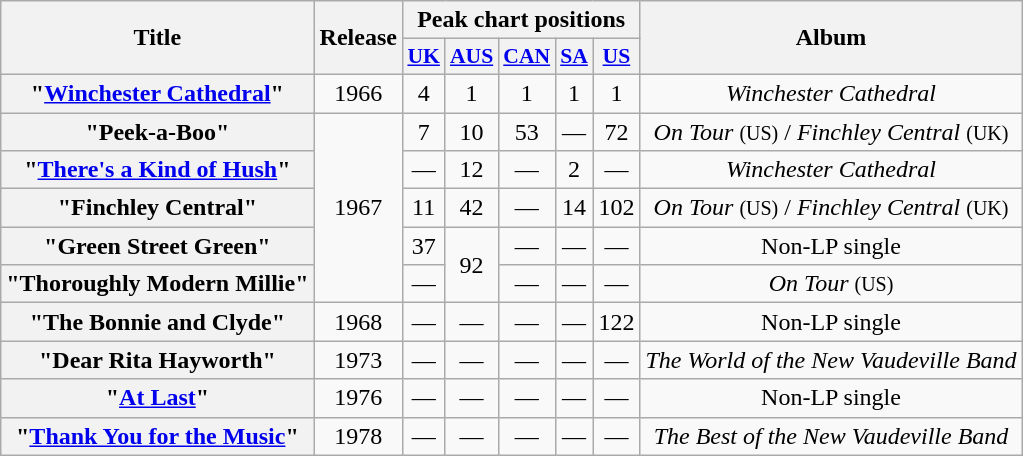<table class="wikitable plainrowheaders" style="text-align:center;">
<tr>
<th rowspan="2">Title</th>
<th rowspan="2">Release</th>
<th colspan="5">Peak chart positions</th>
<th rowspan="2">Album</th>
</tr>
<tr>
<th scope="col" style=font-size:90%;"><a href='#'>UK</a><br></th>
<th scope="col" style=font-size:90%;"><a href='#'>AUS</a></th>
<th scope="col" style=font-size:90%;"><a href='#'>CAN</a><br></th>
<th scope="col" style=font-size:90%;"><a href='#'>SA</a><br></th>
<th scope="col" style=font-size:90%;"><a href='#'>US</a><br></th>
</tr>
<tr>
<th scope="row">"<a href='#'>Winchester Cathedral</a>"</th>
<td>1966</td>
<td align="center">4</td>
<td align="center">1</td>
<td align="center">1</td>
<td align="center">1</td>
<td align="center">1</td>
<td><em>Winchester Cathedral</em></td>
</tr>
<tr>
<th scope="row">"Peek-a-Boo"</th>
<td rowspan="5">1967</td>
<td align="center">7</td>
<td align="center">10</td>
<td align="center">53</td>
<td align="center">—</td>
<td align="center">72</td>
<td><em>On Tour</em> <small>(US)</small> / <em>Finchley Central</em> <small>(UK)</small></td>
</tr>
<tr>
<th scope="row">"<a href='#'>There's a Kind of Hush</a>"</th>
<td align="center">—</td>
<td align="center">12</td>
<td align="center">—</td>
<td align="center">2</td>
<td align="center">—</td>
<td><em>Winchester Cathedral</em></td>
</tr>
<tr>
<th scope="row">"Finchley Central"</th>
<td align="center">11</td>
<td align="center">42</td>
<td align="center">—</td>
<td align="center">14</td>
<td align="center">102</td>
<td><em>On Tour</em> <small>(US)</small> / <em>Finchley Central</em> <small>(UK)</small></td>
</tr>
<tr>
<th scope="row">"Green Street Green"</th>
<td align="center">37</td>
<td rowspan="2">92</td>
<td align="center">—</td>
<td align="center">—</td>
<td align="center">—</td>
<td>Non-LP single</td>
</tr>
<tr>
<th scope="row">"Thoroughly Modern Millie"</th>
<td align="center">—</td>
<td align="center">—</td>
<td align="center">—</td>
<td align="center">—</td>
<td><em>On Tour</em> <small>(US)</small></td>
</tr>
<tr>
<th scope="row">"The Bonnie and Clyde"</th>
<td>1968</td>
<td align="center">—</td>
<td align="center">—</td>
<td align="center">—</td>
<td align="center">—</td>
<td align="center">122</td>
<td>Non-LP single</td>
</tr>
<tr>
<th scope="row">"Dear Rita Hayworth"</th>
<td>1973</td>
<td align="center">—</td>
<td align="center">—</td>
<td align="center">—</td>
<td align="center">—</td>
<td align="center">—</td>
<td><em>The World of the New Vaudeville Band</em></td>
</tr>
<tr>
<th scope="row">"<a href='#'>At Last</a>"</th>
<td>1976</td>
<td align="center">—</td>
<td align="center">—</td>
<td align="center">—</td>
<td align="center">—</td>
<td align="center">—</td>
<td>Non-LP single</td>
</tr>
<tr>
<th scope="row">"<a href='#'>Thank You for the Music</a>"</th>
<td>1978</td>
<td align="center">—</td>
<td align="center">—</td>
<td align="center">—</td>
<td align="center">—</td>
<td align="center">—</td>
<td><em>The Best of the New Vaudeville Band</em></td>
</tr>
</table>
